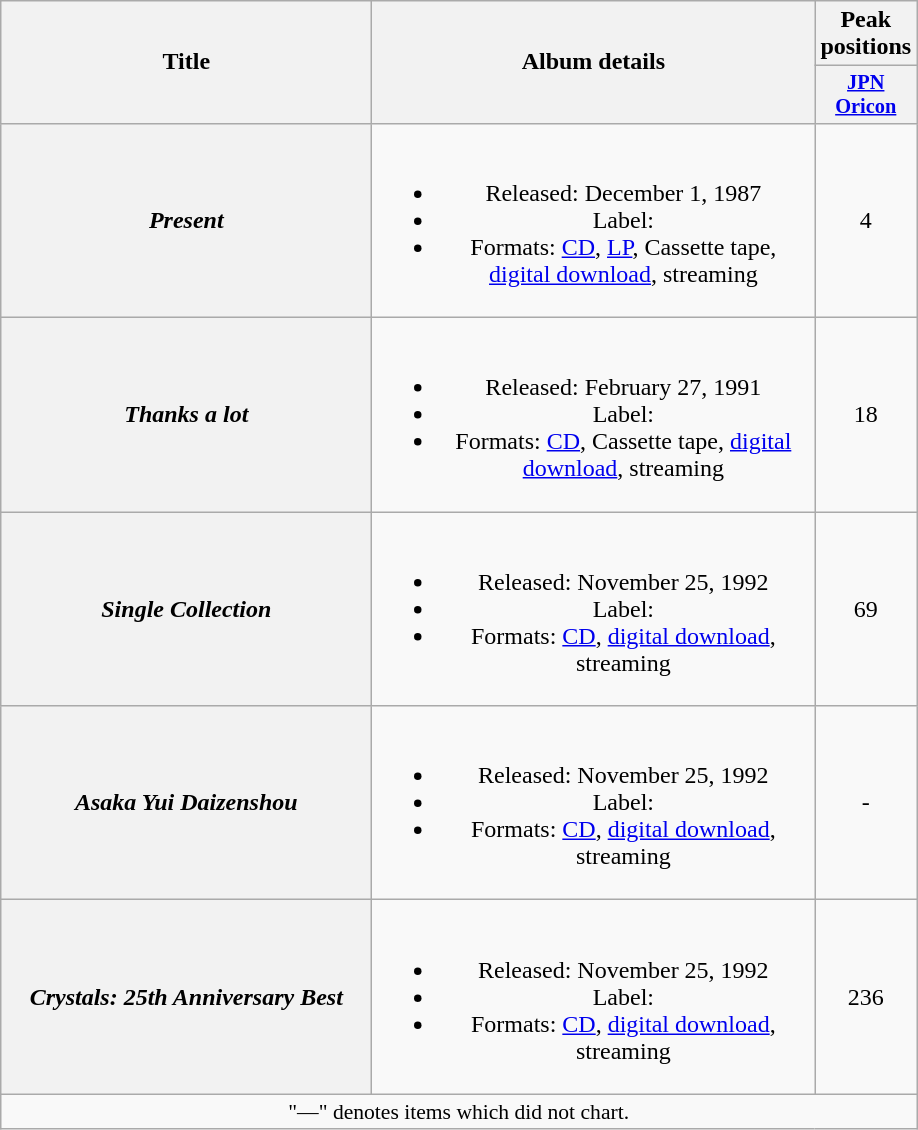<table class="wikitable plainrowheaders" style="text-align:center;">
<tr>
<th style="width:15em;" rowspan="2">Title</th>
<th style="width:18em;" rowspan="2">Album details</th>
<th colspan="1">Peak positions</th>
</tr>
<tr>
<th style="width:3em;font-size:85%"><a href='#'>JPN<br>Oricon</a><br></th>
</tr>
<tr>
<th scope="row"><em>Present</em></th>
<td><br><ul><li>Released: December 1, 1987</li><li>Label: </li><li>Formats: <a href='#'>CD</a>, <a href='#'>LP</a>, Cassette tape, <a href='#'>digital download</a>, streaming</li></ul></td>
<td>4</td>
</tr>
<tr>
<th scope="row"><em>Thanks a lot</em></th>
<td><br><ul><li>Released: February 27, 1991</li><li>Label: </li><li>Formats: <a href='#'>CD</a>, Cassette tape, <a href='#'>digital download</a>, streaming</li></ul></td>
<td>18</td>
</tr>
<tr>
<th scope="row"><em>Single Collection</em></th>
<td><br><ul><li>Released: November 25, 1992</li><li>Label: </li><li>Formats: <a href='#'>CD</a>, <a href='#'>digital download</a>, streaming</li></ul></td>
<td>69</td>
</tr>
<tr>
<th scope="row"><em>Asaka Yui Daizenshou</em></th>
<td><br><ul><li>Released: November 25, 1992</li><li>Label: </li><li>Formats: <a href='#'>CD</a>, <a href='#'>digital download</a>, streaming</li></ul></td>
<td>-</td>
</tr>
<tr>
<th scope="row"><em>Crystals: 25th Anniversary Best</em></th>
<td><br><ul><li>Released: November 25, 1992</li><li>Label: </li><li>Formats: <a href='#'>CD</a>, <a href='#'>digital download</a>, streaming</li></ul></td>
<td>236</td>
</tr>
<tr>
<td colspan="11" align="center" style="font-size:90%;">"—" denotes items which did not chart.</td>
</tr>
</table>
